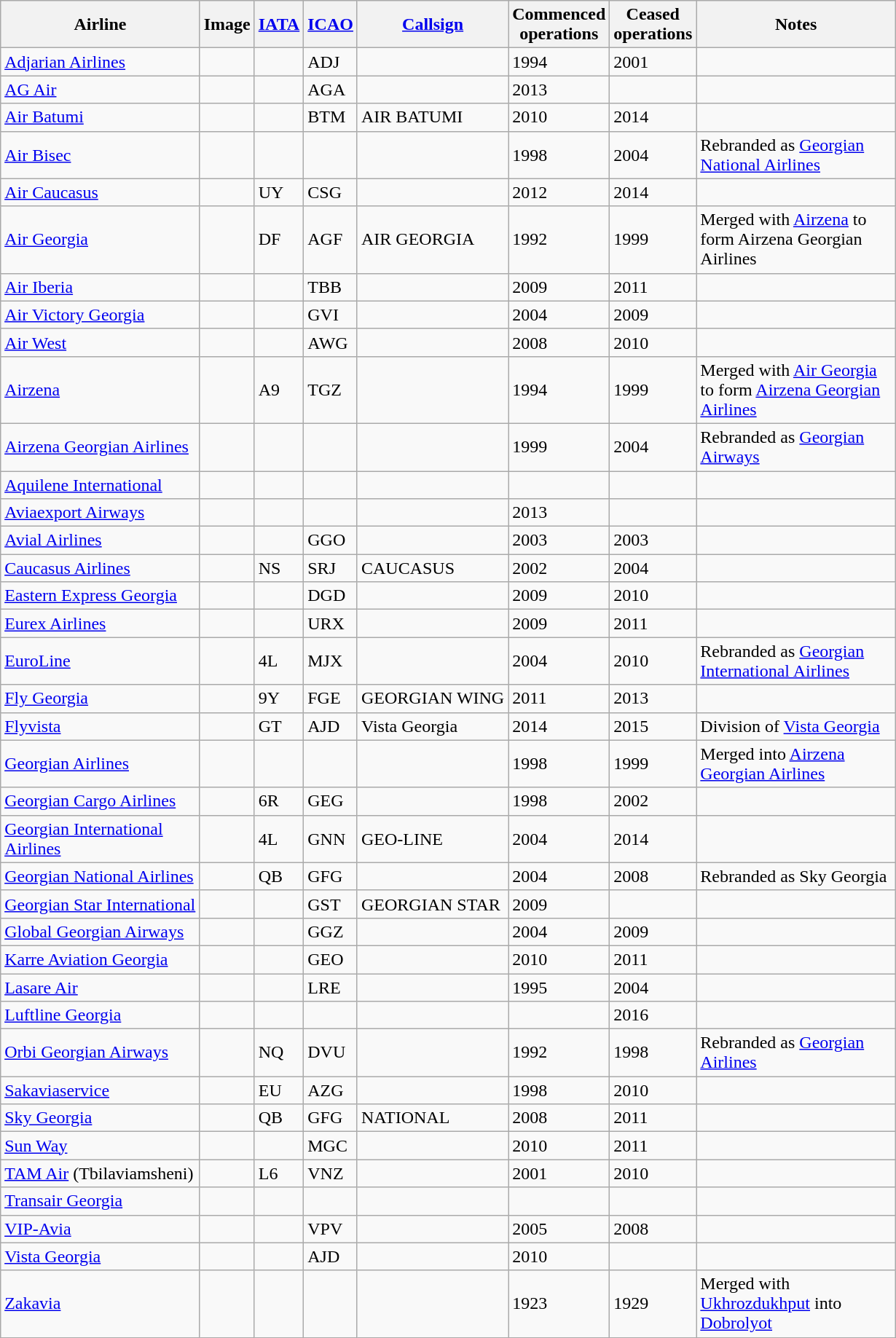<table class="wikitable sortable" style="border-collapse:collapse; margin:auto;" border="1" cellpadding="3">
<tr valign="middle">
<th style="width:175px;">Airline</th>
<th>Image</th>
<th><a href='#'>IATA</a></th>
<th><a href='#'>ICAO</a></th>
<th><a href='#'>Callsign</a></th>
<th>Commenced<br>operations</th>
<th>Ceased<br>operations</th>
<th style="width:175px;">Notes</th>
</tr>
<tr>
<td><a href='#'>Adjarian Airlines</a></td>
<td></td>
<td></td>
<td>ADJ</td>
<td></td>
<td>1994</td>
<td>2001</td>
<td></td>
</tr>
<tr>
<td><a href='#'>AG Air</a></td>
<td></td>
<td></td>
<td>AGA</td>
<td></td>
<td>2013</td>
<td></td>
<td></td>
</tr>
<tr>
<td><a href='#'>Air Batumi</a></td>
<td></td>
<td></td>
<td>BTM</td>
<td>AIR BATUMI</td>
<td>2010</td>
<td>2014</td>
<td></td>
</tr>
<tr>
<td><a href='#'>Air Bisec</a></td>
<td></td>
<td></td>
<td></td>
<td></td>
<td>1998</td>
<td>2004</td>
<td>Rebranded as <a href='#'>Georgian National Airlines</a></td>
</tr>
<tr>
<td><a href='#'>Air Caucasus</a></td>
<td></td>
<td>UY</td>
<td>CSG</td>
<td></td>
<td>2012</td>
<td>2014</td>
<td></td>
</tr>
<tr>
<td><a href='#'>Air Georgia</a></td>
<td></td>
<td>DF</td>
<td>AGF</td>
<td>AIR GEORGIA</td>
<td>1992</td>
<td>1999</td>
<td>Merged with <a href='#'>Airzena</a> to form Airzena Georgian Airlines</td>
</tr>
<tr>
<td><a href='#'>Air Iberia</a></td>
<td></td>
<td></td>
<td>TBB</td>
<td></td>
<td>2009</td>
<td>2011</td>
<td></td>
</tr>
<tr>
<td><a href='#'>Air Victory Georgia</a></td>
<td></td>
<td></td>
<td>GVI</td>
<td></td>
<td>2004</td>
<td>2009</td>
<td></td>
</tr>
<tr>
<td><a href='#'>Air West</a></td>
<td></td>
<td></td>
<td>AWG</td>
<td></td>
<td>2008</td>
<td>2010</td>
<td></td>
</tr>
<tr>
<td><a href='#'>Airzena</a></td>
<td></td>
<td>A9</td>
<td>TGZ</td>
<td></td>
<td>1994</td>
<td>1999</td>
<td>Merged with <a href='#'>Air Georgia</a> to form <a href='#'>Airzena Georgian Airlines</a></td>
</tr>
<tr>
<td><a href='#'>Airzena Georgian Airlines</a></td>
<td></td>
<td></td>
<td></td>
<td></td>
<td>1999</td>
<td>2004</td>
<td>Rebranded as <a href='#'>Georgian Airways</a></td>
</tr>
<tr>
<td><a href='#'>Aquilene International</a></td>
<td></td>
<td></td>
<td></td>
<td></td>
<td></td>
<td></td>
<td></td>
</tr>
<tr>
<td><a href='#'>Aviaexport Airways</a></td>
<td></td>
<td></td>
<td></td>
<td></td>
<td>2013</td>
<td></td>
<td></td>
</tr>
<tr>
<td><a href='#'>Avial Airlines</a></td>
<td></td>
<td></td>
<td>GGO</td>
<td></td>
<td>2003</td>
<td>2003</td>
<td></td>
</tr>
<tr>
<td><a href='#'>Caucasus Airlines</a></td>
<td></td>
<td>NS</td>
<td>SRJ</td>
<td>CAUCASUS</td>
<td>2002</td>
<td>2004</td>
<td></td>
</tr>
<tr>
<td><a href='#'>Eastern Express Georgia</a></td>
<td></td>
<td></td>
<td>DGD</td>
<td></td>
<td>2009</td>
<td>2010</td>
<td></td>
</tr>
<tr>
<td><a href='#'>Eurex Airlines</a></td>
<td></td>
<td></td>
<td>URX</td>
<td></td>
<td>2009</td>
<td>2011</td>
<td></td>
</tr>
<tr>
<td><a href='#'>EuroLine</a></td>
<td></td>
<td>4L</td>
<td>MJX</td>
<td></td>
<td>2004</td>
<td>2010</td>
<td>Rebranded as <a href='#'>Georgian International Airlines</a></td>
</tr>
<tr>
<td><a href='#'>Fly Georgia</a></td>
<td></td>
<td>9Y</td>
<td>FGE</td>
<td>GEORGIAN WING</td>
<td>2011</td>
<td>2013</td>
<td></td>
</tr>
<tr>
<td><a href='#'>Flyvista</a></td>
<td></td>
<td>GT</td>
<td>AJD</td>
<td>Vista Georgia</td>
<td>2014</td>
<td>2015</td>
<td>Division of <a href='#'>Vista Georgia</a></td>
</tr>
<tr>
<td><a href='#'>Georgian Airlines</a></td>
<td></td>
<td></td>
<td></td>
<td></td>
<td>1998</td>
<td>1999</td>
<td>Merged into <a href='#'>Airzena Georgian Airlines</a></td>
</tr>
<tr>
<td><a href='#'>Georgian Cargo Airlines</a></td>
<td></td>
<td>6R</td>
<td>GEG</td>
<td></td>
<td>1998</td>
<td>2002</td>
<td></td>
</tr>
<tr>
<td><a href='#'>Georgian International Airlines</a></td>
<td></td>
<td>4L</td>
<td>GNN</td>
<td>GEO-LINE</td>
<td>2004</td>
<td>2014</td>
<td></td>
</tr>
<tr>
<td><a href='#'>Georgian National Airlines</a></td>
<td></td>
<td>QB</td>
<td>GFG</td>
<td></td>
<td>2004</td>
<td>2008</td>
<td>Rebranded as Sky Georgia</td>
</tr>
<tr>
<td><a href='#'>Georgian Star International</a></td>
<td></td>
<td></td>
<td>GST</td>
<td>GEORGIAN STAR</td>
<td>2009</td>
<td></td>
<td></td>
</tr>
<tr>
<td><a href='#'>Global Georgian Airways</a></td>
<td></td>
<td></td>
<td>GGZ</td>
<td></td>
<td>2004</td>
<td>2009</td>
<td></td>
</tr>
<tr>
<td><a href='#'>Karre Aviation Georgia</a></td>
<td></td>
<td></td>
<td>GEO</td>
<td></td>
<td>2010</td>
<td>2011</td>
<td></td>
</tr>
<tr>
<td><a href='#'>Lasare Air</a></td>
<td></td>
<td></td>
<td>LRE</td>
<td></td>
<td>1995</td>
<td>2004</td>
<td></td>
</tr>
<tr>
<td><a href='#'>Luftline Georgia</a></td>
<td></td>
<td></td>
<td></td>
<td></td>
<td></td>
<td>2016</td>
<td></td>
</tr>
<tr>
<td><a href='#'>Orbi Georgian Airways</a></td>
<td></td>
<td>NQ</td>
<td>DVU</td>
<td></td>
<td>1992</td>
<td>1998</td>
<td>Rebranded as <a href='#'>Georgian Airlines</a></td>
</tr>
<tr>
<td><a href='#'>Sakaviaservice</a></td>
<td></td>
<td>EU</td>
<td>AZG</td>
<td></td>
<td>1998</td>
<td>2010</td>
<td></td>
</tr>
<tr>
<td><a href='#'>Sky Georgia</a></td>
<td></td>
<td>QB</td>
<td>GFG</td>
<td>NATIONAL</td>
<td>2008</td>
<td>2011</td>
<td></td>
</tr>
<tr>
<td><a href='#'>Sun Way</a></td>
<td></td>
<td></td>
<td>MGC</td>
<td></td>
<td>2010</td>
<td>2011</td>
<td></td>
</tr>
<tr>
<td><a href='#'>TAM Air</a> (Tbilaviamsheni)</td>
<td></td>
<td>L6</td>
<td>VNZ</td>
<td></td>
<td>2001</td>
<td>2010</td>
<td></td>
</tr>
<tr>
<td><a href='#'>Transair Georgia</a></td>
<td></td>
<td></td>
<td></td>
<td></td>
<td></td>
<td></td>
<td></td>
</tr>
<tr>
<td><a href='#'>VIP-Avia</a></td>
<td></td>
<td></td>
<td>VPV</td>
<td></td>
<td>2005</td>
<td>2008</td>
<td></td>
</tr>
<tr>
<td><a href='#'>Vista Georgia</a></td>
<td></td>
<td></td>
<td>AJD</td>
<td></td>
<td>2010</td>
<td></td>
<td></td>
</tr>
<tr>
<td><a href='#'>Zakavia</a></td>
<td></td>
<td></td>
<td></td>
<td></td>
<td>1923</td>
<td>1929</td>
<td>Merged with <a href='#'>Ukhrozdukhput</a> into <a href='#'>Dobrolyot</a></td>
</tr>
</table>
